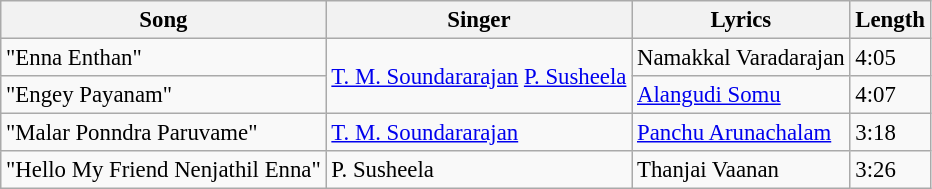<table class="wikitable" style="font-size:95%;">
<tr>
<th>Song</th>
<th>Singer</th>
<th>Lyrics</th>
<th>Length</th>
</tr>
<tr>
<td>"Enna Enthan"</td>
<td rowspan=2><a href='#'>T. M. Soundararajan</a> <a href='#'>P. Susheela</a></td>
<td>Namakkal Varadarajan</td>
<td>4:05</td>
</tr>
<tr>
<td>"Engey Payanam"</td>
<td><a href='#'>Alangudi Somu</a></td>
<td>4:07</td>
</tr>
<tr>
<td>"Malar Ponndra Paruvame"</td>
<td><a href='#'>T. M. Soundararajan</a></td>
<td><a href='#'>Panchu Arunachalam</a></td>
<td>3:18</td>
</tr>
<tr>
<td>"Hello My Friend Nenjathil Enna"</td>
<td>P. Susheela</td>
<td>Thanjai Vaanan</td>
<td>3:26</td>
</tr>
</table>
